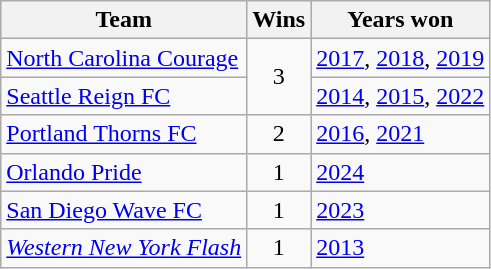<table class="wikitable">
<tr>
<th>Team</th>
<th>Wins</th>
<th>Years won</th>
</tr>
<tr>
<td><a href='#'>North Carolina Courage</a></td>
<td style="text-align: center;" rowspan=2>3</td>
<td><a href='#'>2017</a>, <a href='#'>2018</a>, <a href='#'>2019</a></td>
</tr>
<tr>
<td><a href='#'>Seattle Reign FC</a></td>
<td><a href='#'>2014</a>, <a href='#'>2015</a>, <a href='#'>2022</a></td>
</tr>
<tr>
<td><a href='#'>Portland Thorns FC</a></td>
<td style="text-align: center;">2</td>
<td><a href='#'>2016</a>, <a href='#'>2021</a></td>
</tr>
<tr>
<td><a href='#'>Orlando Pride</a></td>
<td style="text-align: center;">1</td>
<td><a href='#'>2024</a></td>
</tr>
<tr>
<td><a href='#'>San Diego Wave FC</a></td>
<td style="text-align: center;">1</td>
<td><a href='#'>2023</a></td>
</tr>
<tr>
<td><em><a href='#'>Western New York Flash</a></em></td>
<td style="text-align: center;">1</td>
<td><a href='#'>2013</a></td>
</tr>
</table>
